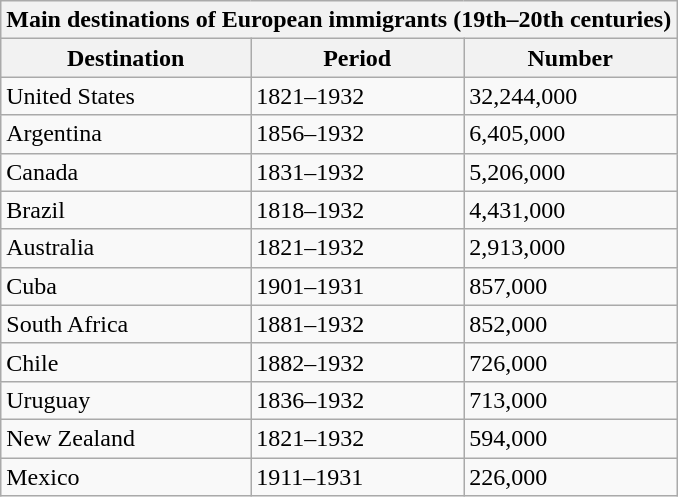<table class="sortable wikitable">
<tr>
<th colspan=4>Main destinations of European immigrants (19th–20th centuries)</th>
</tr>
<tr>
<th>Destination</th>
<th>Period</th>
<th>Number</th>
</tr>
<tr>
<td>United States</td>
<td>1821–1932</td>
<td>32,244,000</td>
</tr>
<tr>
<td>Argentina</td>
<td>1856–1932</td>
<td>6,405,000</td>
</tr>
<tr>
<td>Canada</td>
<td>1831–1932</td>
<td>5,206,000</td>
</tr>
<tr>
<td>Brazil</td>
<td>1818–1932</td>
<td>4,431,000</td>
</tr>
<tr>
<td>Australia</td>
<td>1821–1932</td>
<td>2,913,000</td>
</tr>
<tr>
<td>Cuba</td>
<td>1901–1931</td>
<td>857,000</td>
</tr>
<tr>
<td>South Africa</td>
<td>1881–1932</td>
<td>852,000</td>
</tr>
<tr>
<td>Chile</td>
<td>1882–1932</td>
<td>726,000</td>
</tr>
<tr>
<td>Uruguay</td>
<td>1836–1932</td>
<td>713,000</td>
</tr>
<tr>
<td>New Zealand</td>
<td>1821–1932</td>
<td>594,000</td>
</tr>
<tr>
<td>Mexico</td>
<td>1911–1931</td>
<td>226,000</td>
</tr>
</table>
